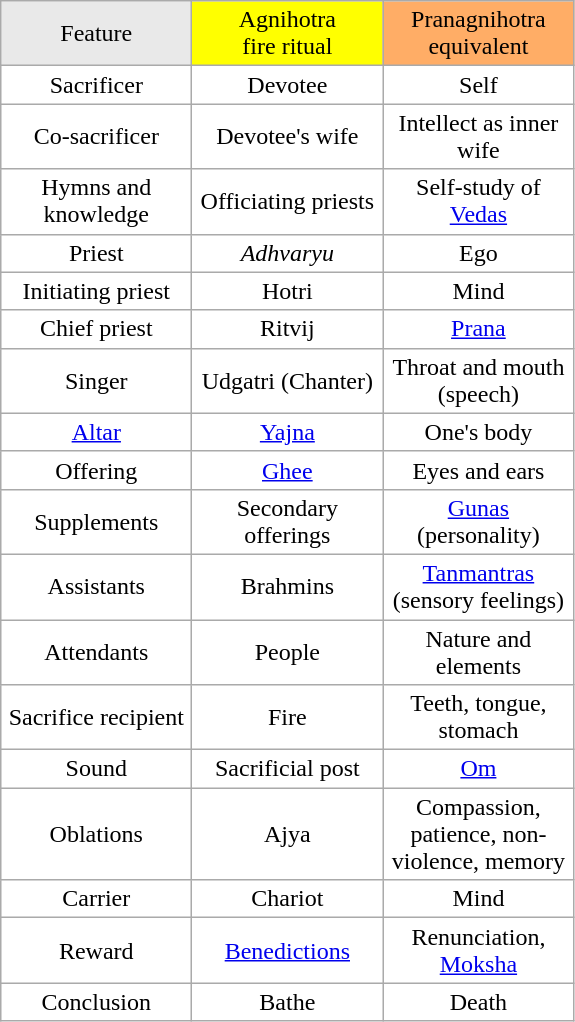<table class="wikitable floatright" align=center style = " background: transparent; ">
<tr style="text-align: center;">
<td width= 120px style="background: #e9e9e9;">Feature</td>
<td width= 120px style="background: yellow;">Agnihotra<br>fire ritual</td>
<td width=120px style="background: #ffad66;">Pranagnihotra<br>equivalent</td>
</tr>
<tr style="text-align: center;">
<td width=120px>Sacrificer</td>
<td width=120px>Devotee</td>
<td width= 120px>Self</td>
</tr>
<tr style="text-align: center;">
<td width=120px>Co-sacrificer</td>
<td width=120px>Devotee's wife</td>
<td width= 120px>Intellect as inner wife</td>
</tr>
<tr style="text-align: center;">
<td width=120px>Hymns and knowledge</td>
<td width=120px>Officiating priests</td>
<td width= 120px>Self-study of <a href='#'>Vedas</a></td>
</tr>
<tr style="text-align: center;">
<td width=120px>Priest</td>
<td width=120px><em>Adhvaryu</em></td>
<td width= 120px>Ego</td>
</tr>
<tr style="text-align: center;">
<td width=120px>Initiating priest</td>
<td width=120px>Hotri</td>
<td width= 120px>Mind</td>
</tr>
<tr style="text-align: center;">
<td width=120px>Chief priest</td>
<td width=120px>Ritvij</td>
<td width= 120px><a href='#'>Prana</a></td>
</tr>
<tr style="text-align: center;">
<td width=120px>Singer</td>
<td width=120px>Udgatri (Chanter)</td>
<td width= 120px>Throat and mouth (speech)</td>
</tr>
<tr style="text-align: center;">
<td width=120px><a href='#'>Altar</a></td>
<td width=120px><a href='#'>Yajna</a></td>
<td width= 120px>One's body</td>
</tr>
<tr style="text-align: center;">
<td width=120px>Offering</td>
<td width=120px><a href='#'>Ghee</a></td>
<td width= 120px>Eyes and ears</td>
</tr>
<tr style="text-align: center;">
<td width=120px>Supplements</td>
<td width=120px>Secondary offerings</td>
<td width= 120px><a href='#'>Gunas</a> (personality)</td>
</tr>
<tr style="text-align: center;">
<td width=120px>Assistants</td>
<td width=120px>Brahmins</td>
<td width= 120px><a href='#'>Tanmantras</a> (sensory feelings)</td>
</tr>
<tr style="text-align: center;">
<td width=120px>Attendants</td>
<td width=120px>People</td>
<td width= 120px>Nature and elements</td>
</tr>
<tr style="text-align: center;">
<td width=120px>Sacrifice recipient</td>
<td width=120px>Fire</td>
<td width= 120px>Teeth, tongue, stomach</td>
</tr>
<tr style="text-align: center;">
<td width=120px>Sound</td>
<td width=120px>Sacrificial post</td>
<td width= 120px><a href='#'>Om</a></td>
</tr>
<tr style="text-align: center;">
<td width=120px>Oblations</td>
<td width=120px>Ajya</td>
<td width= 120px>Compassion, patience, non-violence, memory</td>
</tr>
<tr style="text-align: center;">
<td width=120px>Carrier</td>
<td width=120px>Chariot</td>
<td width= 120px>Mind</td>
</tr>
<tr style="text-align: center;">
<td width=120px>Reward</td>
<td width=120px><a href='#'>Benedictions</a></td>
<td width= 120px>Renunciation, <a href='#'>Moksha</a></td>
</tr>
<tr style="text-align: center;">
<td width=120px>Conclusion</td>
<td width=120px>Bathe</td>
<td width= 120px>Death</td>
</tr>
</table>
